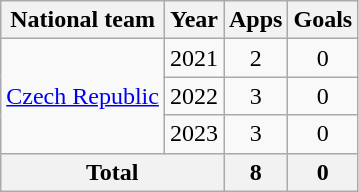<table class="wikitable" style="text-align:center">
<tr>
<th>National team</th>
<th>Year</th>
<th>Apps</th>
<th>Goals</th>
</tr>
<tr>
<td rowspan="3"><a href='#'>Czech Republic</a></td>
<td>2021</td>
<td>2</td>
<td>0</td>
</tr>
<tr>
<td>2022</td>
<td>3</td>
<td>0</td>
</tr>
<tr>
<td>2023</td>
<td>3</td>
<td>0</td>
</tr>
<tr>
<th colspan="2">Total</th>
<th>8</th>
<th>0</th>
</tr>
</table>
